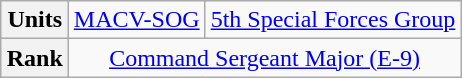<table class="wikitable" style="margin:1em auto; text-align:center;">
<tr>
<th>Units</th>
<td colspan="3"><a href='#'>MACV-SOG</a></td>
<td colspan="3"><a href='#'>5th Special Forces Group</a></td>
</tr>
<tr>
<th>Rank</th>
<td colspan="6"><a href='#'>Command Sergeant Major (E-9)</a></td>
</tr>
</table>
